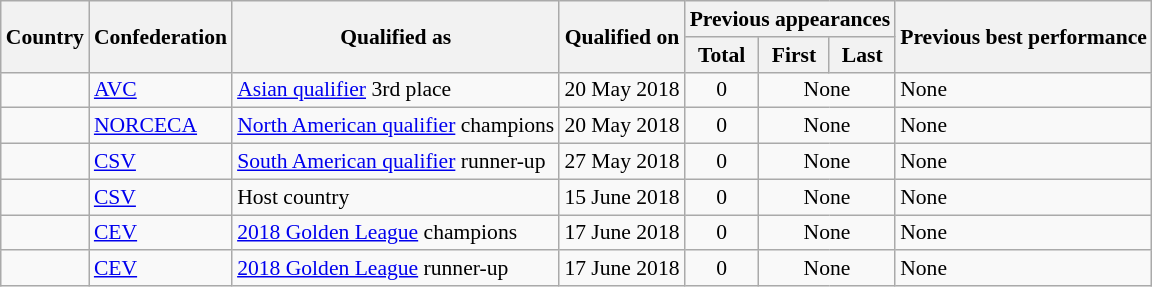<table class="wikitable sortable" style="font-size:90%">
<tr>
<th rowspan=2>Country</th>
<th rowspan=2>Confederation</th>
<th rowspan=2>Qualified as</th>
<th rowspan=2>Qualified on</th>
<th colspan=3>Previous appearances</th>
<th rowspan=2>Previous best performance</th>
</tr>
<tr>
<th>Total</th>
<th>First</th>
<th>Last</th>
</tr>
<tr>
<td></td>
<td><a href='#'>AVC</a></td>
<td> <a href='#'>Asian qualifier</a> 3rd place</td>
<td> 20 May 2018</td>
<td style="text-align:center">0</td>
<td colspan=2 style="text-align:center">None</td>
<td>None</td>
</tr>
<tr>
<td></td>
<td><a href='#'>NORCECA</a></td>
<td> <a href='#'>North American qualifier</a> champions</td>
<td> 20 May 2018</td>
<td style="text-align:center">0</td>
<td colspan=2 style="text-align:center">None</td>
<td>None</td>
</tr>
<tr>
<td></td>
<td><a href='#'>CSV</a></td>
<td> <a href='#'>South American qualifier</a> runner-up</td>
<td> 27 May 2018</td>
<td style="text-align:center">0</td>
<td colspan=2 style="text-align:center">None</td>
<td>None</td>
</tr>
<tr>
<td></td>
<td><a href='#'>CSV</a></td>
<td> Host country</td>
<td> 15 June 2018</td>
<td style="text-align:center">0</td>
<td colspan=2 style="text-align:center">None</td>
<td>None</td>
</tr>
<tr>
<td></td>
<td><a href='#'>CEV</a></td>
<td> <a href='#'>2018 Golden League</a> champions</td>
<td> 17 June 2018</td>
<td style="text-align:center">0</td>
<td colspan=2 style="text-align:center">None</td>
<td>None</td>
</tr>
<tr>
<td></td>
<td><a href='#'>CEV</a></td>
<td> <a href='#'>2018 Golden League</a> runner-up</td>
<td> 17 June 2018</td>
<td style="text-align:center">0</td>
<td colspan=2 style="text-align:center">None</td>
<td>None</td>
</tr>
</table>
